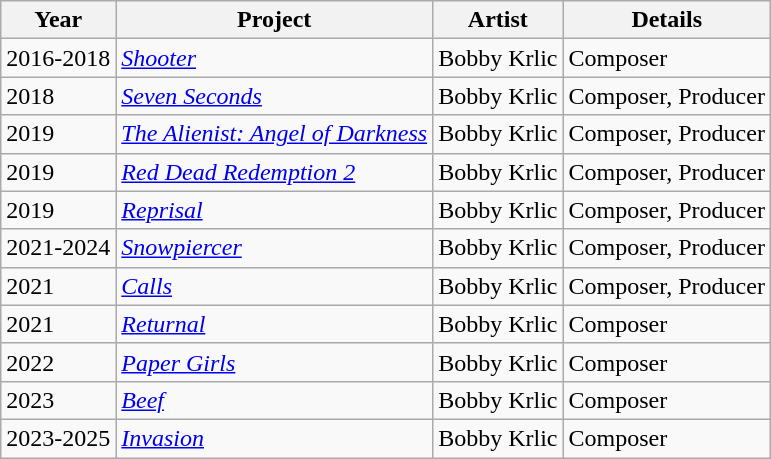<table class="wikitable">
<tr>
<th>Year</th>
<th>Project</th>
<th>Artist</th>
<th>Details</th>
</tr>
<tr>
<td>2016-2018</td>
<td><a href='#'><em>Shooter</em></a></td>
<td>Bobby Krlic</td>
<td>Composer</td>
</tr>
<tr>
<td>2018</td>
<td><a href='#'><em>Seven Seconds</em></a></td>
<td>Bobby Krlic</td>
<td>Composer, Producer</td>
</tr>
<tr>
<td>2019</td>
<td><a href='#'><em>The Alienist: Angel of Darkness</em></a></td>
<td>Bobby Krlic</td>
<td>Composer, Producer</td>
</tr>
<tr>
<td>2019</td>
<td><em><a href='#'>Red Dead Redemption 2</a></em></td>
<td>Bobby Krlic</td>
<td>Composer, Producer</td>
</tr>
<tr>
<td>2019</td>
<td><a href='#'><em>Reprisal</em></a></td>
<td>Bobby Krlic</td>
<td>Composer, Producer</td>
</tr>
<tr>
<td>2021-2024</td>
<td><a href='#'><em>Snowpiercer</em></a></td>
<td>Bobby Krlic</td>
<td>Composer, Producer</td>
</tr>
<tr>
<td>2021</td>
<td><a href='#'><em>Calls</em></a></td>
<td>Bobby Krlic</td>
<td>Composer, Producer</td>
</tr>
<tr>
<td>2021</td>
<td><em><a href='#'>Returnal</a></em></td>
<td>Bobby Krlic</td>
<td>Composer</td>
</tr>
<tr>
<td>2022</td>
<td><a href='#'><em>Paper Girls</em></a></td>
<td>Bobby Krlic</td>
<td>Composer</td>
</tr>
<tr>
<td>2023</td>
<td><a href='#'><em>Beef</em></a></td>
<td>Bobby Krlic</td>
<td>Composer</td>
</tr>
<tr>
<td>2023-2025</td>
<td><em><a href='#'>Invasion</a></em></td>
<td>Bobby Krlic</td>
<td>Composer</td>
</tr>
</table>
